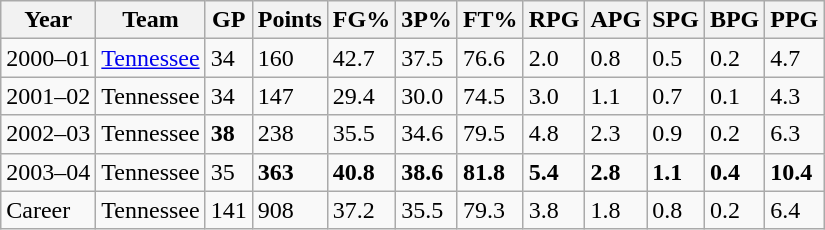<table class="wikitable">
<tr>
<th>Year</th>
<th>Team</th>
<th>GP</th>
<th>Points</th>
<th>FG%</th>
<th>3P%</th>
<th>FT%</th>
<th>RPG</th>
<th>APG</th>
<th>SPG</th>
<th>BPG</th>
<th>PPG</th>
</tr>
<tr>
<td>2000–01</td>
<td><a href='#'>Tennessee</a></td>
<td>34</td>
<td>160</td>
<td>42.7</td>
<td>37.5</td>
<td>76.6</td>
<td>2.0</td>
<td>0.8</td>
<td>0.5</td>
<td>0.2</td>
<td>4.7</td>
</tr>
<tr>
<td>2001–02</td>
<td>Tennessee</td>
<td>34</td>
<td>147</td>
<td>29.4</td>
<td>30.0</td>
<td>74.5</td>
<td>3.0</td>
<td>1.1</td>
<td>0.7</td>
<td>0.1</td>
<td>4.3</td>
</tr>
<tr>
<td>2002–03</td>
<td>Tennessee</td>
<td><strong>38</strong></td>
<td>238</td>
<td>35.5</td>
<td>34.6</td>
<td>79.5</td>
<td>4.8</td>
<td>2.3</td>
<td>0.9</td>
<td>0.2</td>
<td>6.3</td>
</tr>
<tr>
<td>2003–04</td>
<td>Tennessee</td>
<td>35</td>
<td><strong>363</strong></td>
<td><strong>40.8</strong></td>
<td><strong>38.6</strong></td>
<td><strong>81.8</strong></td>
<td><strong>5.4</strong></td>
<td><strong>2.8</strong></td>
<td><strong>1.1</strong></td>
<td><strong>0.4</strong></td>
<td><strong>10.4</strong></td>
</tr>
<tr>
<td>Career</td>
<td>Tennessee</td>
<td>141</td>
<td>908</td>
<td>37.2</td>
<td>35.5</td>
<td>79.3</td>
<td>3.8</td>
<td>1.8</td>
<td>0.8</td>
<td>0.2</td>
<td>6.4</td>
</tr>
</table>
